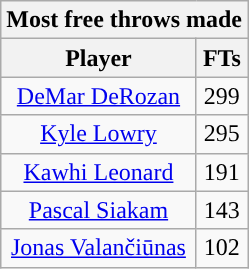<table class="wikitable sortable" style="text-align:center">
<tr>
<th colspan="2">Most free throws made</th>
</tr>
<tr>
<th>Player</th>
<th>FTs</th>
</tr>
<tr>
<td><a href='#'>DeMar DeRozan</a></td>
<td>299</td>
</tr>
<tr>
<td><a href='#'>Kyle Lowry</a></td>
<td>295</td>
</tr>
<tr>
<td><a href='#'>Kawhi Leonard</a></td>
<td>191</td>
</tr>
<tr>
<td><a href='#'>Pascal Siakam</a></td>
<td>143</td>
</tr>
<tr>
<td><a href='#'>Jonas Valančiūnas</a></td>
<td>102</td>
</tr>
</table>
